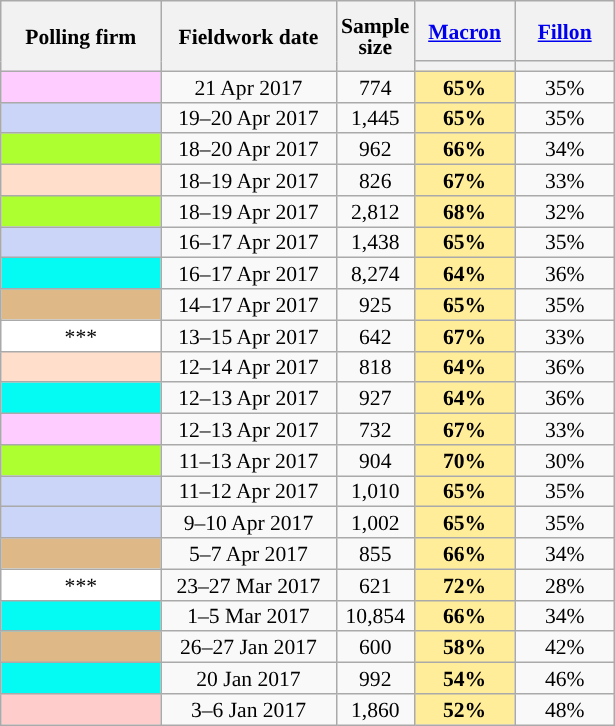<table class="wikitable sortable" style="text-align:center;font-size:90%;line-height:14px;">
<tr style="height:40px;">
<th style="width:100px;" rowspan="2">Polling firm</th>
<th style="width:110px;" rowspan="2">Fieldwork date</th>
<th style="width:35px;" rowspan="2">Sample<br>size</th>
<th class="unsortable" style="width:60px;"><a href='#'>Macron</a><br></th>
<th class="unsortable" style="width:60px;"><a href='#'>Fillon</a><br></th>
</tr>
<tr>
<th style="background:"></th>
<th style="background:"></th>
</tr>
<tr>
<td style="background:#FFCCFF;"></td>
<td data-sort-value="2017-04-21">21 Apr 2017</td>
<td>774</td>
<td style="background:#FFED99;"><strong>65%</strong></td>
<td>35%</td>
</tr>
<tr>
<td style="background:#CAD5F7;"></td>
<td data-sort-value="2017-04-20">19–20 Apr 2017</td>
<td>1,445</td>
<td style="background:#FFED99;"><strong>65%</strong></td>
<td>35%</td>
</tr>
<tr>
<td style="background:GreenYellow;"></td>
<td data-sort-value="2017-04-20">18–20 Apr 2017</td>
<td>962</td>
<td style="background:#FFED99;"><strong>66%</strong></td>
<td>34%</td>
</tr>
<tr>
<td style="background:#FFDFCC;"> </td>
<td data-sort-value="2017-04-19">18–19 Apr 2017</td>
<td>826</td>
<td style="background:#FFED99;"><strong>67%</strong></td>
<td>33%</td>
</tr>
<tr>
<td style="background:GreenYellow;"></td>
<td data-sort-value="2017-04-19">18–19 Apr 2017</td>
<td>2,812</td>
<td style="background:#FFED99;"><strong>68%</strong></td>
<td>32%</td>
</tr>
<tr>
<td style="background:#CAD5F7;"></td>
<td data-sort-value="2017-04-17">16–17 Apr 2017</td>
<td>1,438</td>
<td style="background:#FFED99;"><strong>65%</strong></td>
<td>35%</td>
</tr>
<tr>
<td style="background:#04FBF4;"></td>
<td data-sort-value="2017-04-17">16–17 Apr 2017</td>
<td>8,274</td>
<td style="background:#FFED99;"><strong>64%</strong></td>
<td>36%</td>
</tr>
<tr>
<td style="background:burlywood;"> </td>
<td data-sort-value="2017-04-17">14–17 Apr 2017</td>
<td>925</td>
<td style="background:#FFED99;"><strong>65%</strong></td>
<td>35%</td>
</tr>
<tr>
<td style="background:#FFFFFF;">***</td>
<td data-sort-value="2017-04-15">13–15 Apr 2017</td>
<td>642</td>
<td style="background:#FFED99;"><strong>67%</strong></td>
<td>33%</td>
</tr>
<tr>
<td style="background:#FFDFCC;"></td>
<td data-sort-value="2017-04-14">12–14 Apr 2017</td>
<td>818</td>
<td style="background:#FFED99;"><strong>64%</strong></td>
<td>36%</td>
</tr>
<tr>
<td style="background:#04FBF4;"></td>
<td data-sort-value="2017-04-13">12–13 Apr 2017</td>
<td>927</td>
<td style="background:#FFED99;"><strong>64%</strong></td>
<td>36%</td>
</tr>
<tr>
<td style="background:#FFCCFF;"></td>
<td data-sort-value="2017-04-13">12–13 Apr 2017</td>
<td>732</td>
<td style="background:#FFED99;"><strong>67%</strong></td>
<td>33%</td>
</tr>
<tr>
<td style="background:GreenYellow;"> </td>
<td data-sort-value="2017-04-13">11–13 Apr 2017</td>
<td>904</td>
<td style="background:#FFED99;"><strong>70%</strong></td>
<td>30%</td>
</tr>
<tr>
<td style="background:#CAD5F7;"></td>
<td data-sort-value="2017-04-12">11–12 Apr 2017</td>
<td>1,010</td>
<td style="background:#FFED99;"><strong>65%</strong></td>
<td>35%</td>
</tr>
<tr>
<td style="background:#CAD5F7;"></td>
<td data-sort-value="2017-04-10">9–10 Apr 2017</td>
<td>1,002</td>
<td style="background:#FFED99;"><strong>65%</strong></td>
<td>35%</td>
</tr>
<tr>
<td style="background:burlywood;"> </td>
<td data-sort-value="2017-04-07">5–7 Apr 2017</td>
<td>855</td>
<td style="background:#FFED99;"><strong>66%</strong></td>
<td>34%</td>
</tr>
<tr>
<td style="background:#FFFFFF;">***</td>
<td data-sort-value="2017-03-27">23–27 Mar 2017</td>
<td>621</td>
<td style="background:#FFED99;"><strong>72%</strong></td>
<td>28%</td>
</tr>
<tr>
<td style="background:#04FBF4;"></td>
<td data-sort-value="2017-03-05">1–5 Mar 2017</td>
<td>10,854</td>
<td style="background:#FFED99;"><strong>66%</strong></td>
<td>34%</td>
</tr>
<tr>
<td style="background:burlywood;"> </td>
<td data-sort-value="2017-01-27">26–27 Jan 2017</td>
<td>600</td>
<td style="background:#FFED99;"><strong>58%</strong></td>
<td>42%</td>
</tr>
<tr>
<td style="background:#04FBF4;"></td>
<td data-sort-value="2017-01-20">20 Jan 2017</td>
<td>992</td>
<td style="background:#FFED99;"><strong>54%</strong></td>
<td>46%</td>
</tr>
<tr>
<td style="background:#FFCCCC;"></td>
<td data-sort-value="2017-01-06">3–6 Jan 2017</td>
<td>1,860</td>
<td style="background:#FFED99;"><strong>52%</strong></td>
<td>48%</td>
</tr>
</table>
